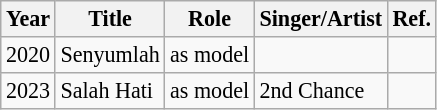<table class="wikitable" style="font-size: 92%;">
<tr>
<th>Year</th>
<th>Title</th>
<th>Role</th>
<th>Singer/Artist</th>
<th>Ref.</th>
</tr>
<tr>
<td>2020</td>
<td>Senyumlah</td>
<td>as model</td>
<td></td>
<td></td>
</tr>
<tr>
<td>2023</td>
<td>Salah Hati</td>
<td>as model</td>
<td>2nd Chance</td>
<td></td>
</tr>
</table>
